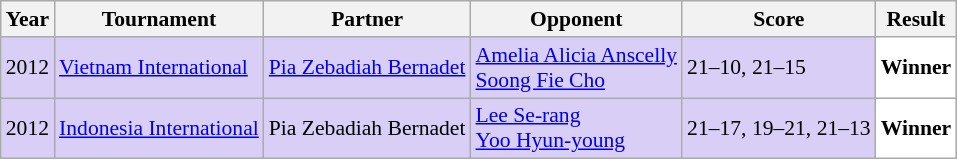<table class="sortable wikitable" style="font-size: 90%">
<tr>
<th>Year</th>
<th>Tournament</th>
<th>Partner</th>
<th>Opponent</th>
<th>Score</th>
<th>Result</th>
</tr>
<tr style="background:#D8CEF6">
<td align="center">2012</td>
<td align="left"><a href='#'>Vietnam International</a></td>
<td align="left"> <a href='#'>Pia Zebadiah Bernadet</a></td>
<td align="left"> <a href='#'>Amelia Alicia Anscelly</a> <br>  <a href='#'>Soong Fie Cho</a></td>
<td align="left">21–10, 21–15</td>
<td style="text-align: left; background:white"> <strong>Winner</strong></td>
</tr>
<tr style="background:#D8CEF6">
<td align="center">2012</td>
<td align="left"><a href='#'>Indonesia International</a></td>
<td align="left"> Pia Zebadiah Bernadet</td>
<td align="left"> <a href='#'>Lee Se-rang</a> <br>  <a href='#'>Yoo Hyun-young</a></td>
<td align="left">21–17, 19–21, 21–13</td>
<td style="text-align: left; background:white"> <strong>Winner</strong></td>
</tr>
</table>
